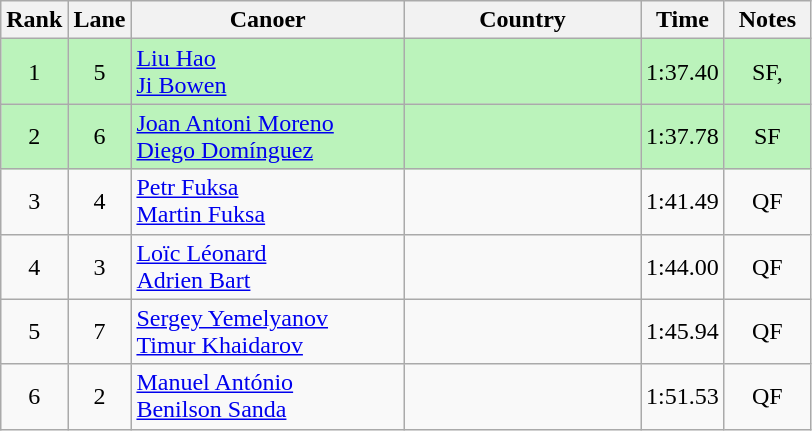<table class="wikitable" style="text-align:center;">
<tr>
<th width=30>Rank</th>
<th width=30>Lane</th>
<th width=175>Canoer</th>
<th width=150>Country</th>
<th width=30>Time</th>
<th width=50>Notes</th>
</tr>
<tr bgcolor=bbf3bb>
<td>1</td>
<td>5</td>
<td align=left><a href='#'>Liu Hao</a><br><a href='#'>Ji Bowen</a></td>
<td align=left></td>
<td>1:37.40</td>
<td>SF, </td>
</tr>
<tr bgcolor=bbf3bb>
<td>2</td>
<td>6</td>
<td align=left><a href='#'>Joan Antoni Moreno</a><br><a href='#'>Diego Domínguez</a></td>
<td align=left></td>
<td>1:37.78</td>
<td>SF</td>
</tr>
<tr>
<td>3</td>
<td>4</td>
<td align=left><a href='#'>Petr Fuksa</a><br><a href='#'>Martin Fuksa</a></td>
<td align=left></td>
<td>1:41.49</td>
<td>QF</td>
</tr>
<tr>
<td>4</td>
<td>3</td>
<td align=left><a href='#'>Loïc Léonard</a><br><a href='#'>Adrien Bart</a></td>
<td align=left></td>
<td>1:44.00</td>
<td>QF</td>
</tr>
<tr>
<td>5</td>
<td>7</td>
<td align=left><a href='#'>Sergey Yemelyanov</a><br><a href='#'>Timur Khaidarov</a></td>
<td align=left></td>
<td>1:45.94</td>
<td>QF</td>
</tr>
<tr>
<td>6</td>
<td>2</td>
<td align=left><a href='#'>Manuel António</a><br><a href='#'>Benilson Sanda</a></td>
<td align=left></td>
<td>1:51.53</td>
<td>QF</td>
</tr>
</table>
